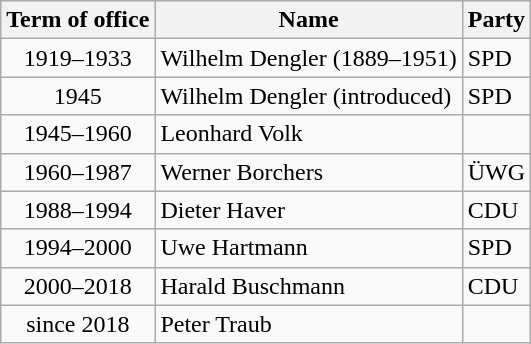<table class="wikitable">
<tr>
<th>Term of office</th>
<th>Name</th>
<th>Party</th>
</tr>
<tr>
<td style="text-align:center">1919–1933</td>
<td>Wilhelm Dengler (1889–1951)</td>
<td>SPD</td>
</tr>
<tr>
<td style="text-align:center">1945</td>
<td>Wilhelm Dengler (introduced)</td>
<td>SPD</td>
</tr>
<tr>
<td style="text-align:center">1945–1960</td>
<td>Leonhard Volk</td>
<td></td>
</tr>
<tr>
<td style="text-align:center">1960–1987</td>
<td>Werner Borchers</td>
<td>ÜWG</td>
</tr>
<tr>
<td style="text-align:center">1988–1994</td>
<td>Dieter Haver</td>
<td>CDU</td>
</tr>
<tr>
<td style="text-align:center">1994–2000</td>
<td>Uwe Hartmann</td>
<td>SPD</td>
</tr>
<tr>
<td style="text-align:center">2000–2018</td>
<td>Harald Buschmann</td>
<td>CDU</td>
</tr>
<tr>
<td style="text-align:center">since 2018</td>
<td>Peter Traub</td>
<td></td>
</tr>
</table>
